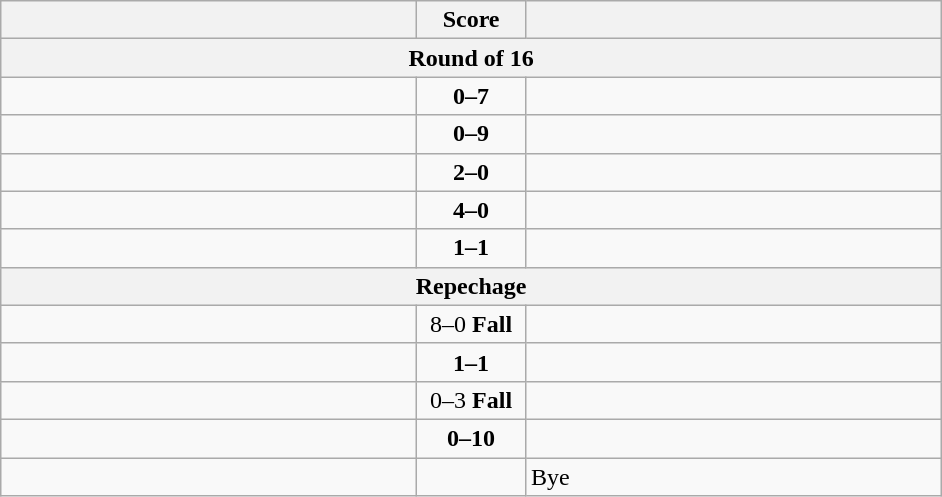<table class="wikitable" style="text-align: left;">
<tr>
<th align="right" width="270"></th>
<th width="65">Score</th>
<th align="left" width="270"></th>
</tr>
<tr>
<th colspan="3">Round of 16</th>
</tr>
<tr>
<td></td>
<td align=center><strong>0–7</strong></td>
<td><strong></strong></td>
</tr>
<tr>
<td></td>
<td align=center><strong>0–9</strong></td>
<td><strong></strong></td>
</tr>
<tr>
<td><strong></strong></td>
<td align=center><strong>2–0</strong></td>
<td></td>
</tr>
<tr>
<td><strong></strong></td>
<td align=center><strong>4–0</strong></td>
<td></td>
</tr>
<tr>
<td></td>
<td align=center><strong>1–1</strong></td>
<td><strong></strong></td>
</tr>
<tr>
<th colspan="3">Repechage</th>
</tr>
<tr>
<td><strong></strong></td>
<td align=center>8–0 <strong>Fall</strong></td>
<td></td>
</tr>
<tr>
<td><strong></strong></td>
<td align=center><strong>1–1</strong></td>
<td></td>
</tr>
<tr>
<td></td>
<td align=center>0–3 <strong>Fall</strong></td>
<td><strong></strong></td>
</tr>
<tr>
<td></td>
<td align=center><strong>0–10</strong></td>
<td><strong></strong></td>
</tr>
<tr>
<td><strong></strong></td>
<td align=center></td>
<td>Bye</td>
</tr>
</table>
